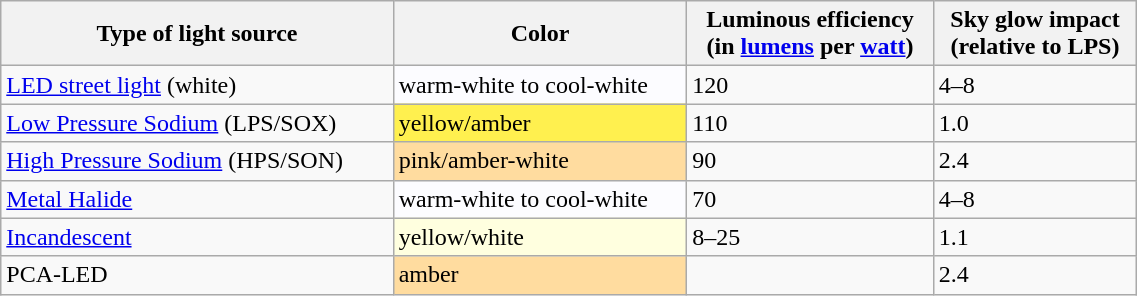<table class="wikitable" style="width:60%;">
<tr>
<th>Type of light source</th>
<th>Color</th>
<th>Luminous efficiency<br>(in <a href='#'>lumens</a> per <a href='#'>watt</a>)</th>
<th>Sky glow impact<br>(relative to LPS)</th>
</tr>
<tr>
<td><a href='#'>LED street light</a> (white)</td>
<td style="background:#fcfcff;">warm-white to cool-white</td>
<td>120</td>
<td>4–8</td>
</tr>
<tr>
<td><a href='#'>Low Pressure Sodium</a> (LPS/SOX)</td>
<td style="background:#fff04f;">yellow/amber</td>
<td>110</td>
<td>1.0</td>
</tr>
<tr>
<td><a href='#'>High Pressure Sodium</a> (HPS/SON)</td>
<td style="background:#ffdc9f;">pink/amber-white</td>
<td>90</td>
<td>2.4</td>
</tr>
<tr>
<td><a href='#'>Metal Halide</a></td>
<td style="background:#fcfcff;">warm-white to cool-white</td>
<td>70</td>
<td>4–8</td>
</tr>
<tr>
<td><a href='#'>Incandescent</a></td>
<td style="background:#ffffdf;">yellow/white</td>
<td>8–25</td>
<td>1.1</td>
</tr>
<tr>
<td>PCA-LED</td>
<td style="background:#ffdc9f;">amber</td>
<td></td>
<td>2.4</td>
</tr>
</table>
